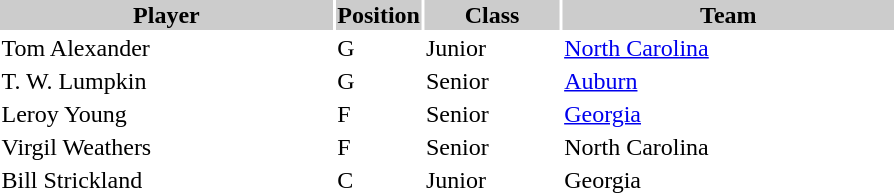<table style="width:600px" "border:'1' 'solid' 'gray'">
<tr>
<th bgcolor="#CCCCCC" style="width:40%">Player</th>
<th bgcolor="#CCCCCC" style="width:4%">Position</th>
<th bgcolor="#CCCCCC" style="width:16%">Class</th>
<th bgcolor="#CCCCCC" style="width:40%">Team</th>
</tr>
<tr>
<td>Tom Alexander</td>
<td>G</td>
<td>Junior</td>
<td><a href='#'>North Carolina</a></td>
</tr>
<tr>
<td>T. W. Lumpkin</td>
<td>G</td>
<td>Senior</td>
<td><a href='#'>Auburn</a></td>
</tr>
<tr>
<td>Leroy Young</td>
<td>F</td>
<td>Senior</td>
<td><a href='#'>Georgia</a></td>
</tr>
<tr>
<td>Virgil Weathers</td>
<td>F</td>
<td>Senior</td>
<td>North Carolina</td>
</tr>
<tr>
<td>Bill Strickland</td>
<td>C</td>
<td>Junior</td>
<td>Georgia</td>
</tr>
</table>
